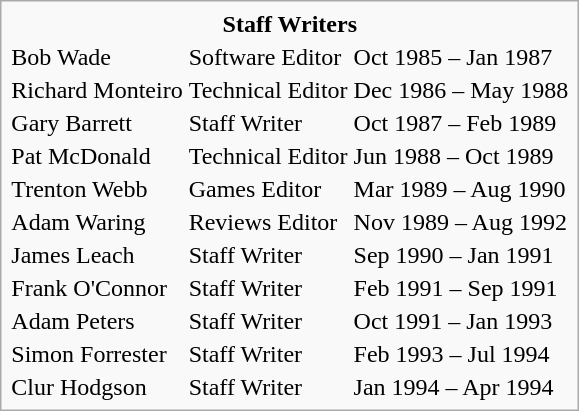<table class="infobox" style="float: right; clear: right">
<tr>
<th colspan="3">Staff Writers</th>
</tr>
<tr>
<td>Bob Wade</td>
<td>Software Editor</td>
<td>Oct 1985 – Jan 1987</td>
</tr>
<tr>
<td>Richard Monteiro</td>
<td>Technical Editor</td>
<td>Dec 1986 – May 1988</td>
</tr>
<tr>
<td>Gary Barrett</td>
<td>Staff Writer</td>
<td>Oct 1987 – Feb 1989</td>
</tr>
<tr>
<td>Pat McDonald</td>
<td>Technical Editor</td>
<td>Jun 1988 – Oct 1989</td>
</tr>
<tr>
<td>Trenton Webb</td>
<td>Games Editor</td>
<td>Mar 1989 – Aug 1990</td>
</tr>
<tr>
<td>Adam Waring</td>
<td>Reviews Editor</td>
<td>Nov 1989 – Aug 1992</td>
</tr>
<tr>
<td>James Leach</td>
<td>Staff Writer</td>
<td>Sep 1990 – Jan 1991</td>
</tr>
<tr>
<td>Frank O'Connor</td>
<td>Staff Writer</td>
<td>Feb 1991 – Sep 1991</td>
</tr>
<tr>
<td>Adam Peters</td>
<td>Staff Writer</td>
<td>Oct 1991 – Jan 1993</td>
</tr>
<tr>
<td>Simon Forrester</td>
<td>Staff Writer</td>
<td>Feb 1993 – Jul 1994</td>
</tr>
<tr>
<td>Clur Hodgson</td>
<td>Staff Writer</td>
<td>Jan 1994 – Apr 1994</td>
</tr>
</table>
